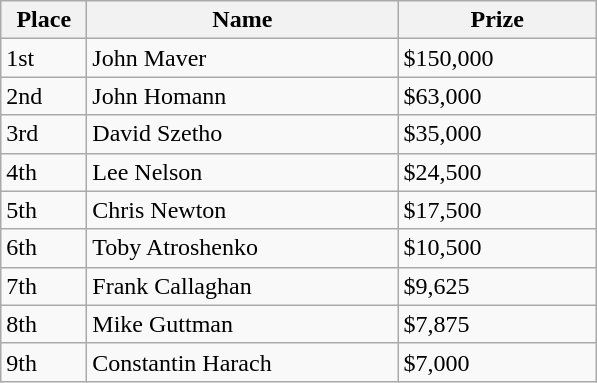<table class="wikitable">
<tr>
<th width="50">Place</th>
<th width="200">Name</th>
<th width="125">Prize</th>
</tr>
<tr>
<td>1st</td>
<td> John Maver</td>
<td>$150,000</td>
</tr>
<tr>
<td>2nd</td>
<td> John Homann</td>
<td>$63,000</td>
</tr>
<tr>
<td>3rd</td>
<td> David Szetho</td>
<td>$35,000</td>
</tr>
<tr>
<td>4th</td>
<td> Lee Nelson</td>
<td>$24,500</td>
</tr>
<tr>
<td>5th</td>
<td> Chris Newton</td>
<td>$17,500</td>
</tr>
<tr>
<td>6th</td>
<td> Toby Atroshenko</td>
<td>$10,500</td>
</tr>
<tr>
<td>7th</td>
<td> Frank Callaghan</td>
<td>$9,625</td>
</tr>
<tr>
<td>8th</td>
<td> Mike Guttman</td>
<td>$7,875</td>
</tr>
<tr>
<td>9th</td>
<td> Constantin Harach</td>
<td>$7,000</td>
</tr>
</table>
